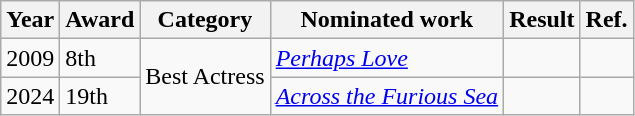<table class="wikitable">
<tr>
<th>Year</th>
<th>Award</th>
<th>Category</th>
<th>Nominated work</th>
<th>Result</th>
<th>Ref.</th>
</tr>
<tr>
<td>2009</td>
<td>8th</td>
<td rowspan=2>Best Actress</td>
<td><em><a href='#'>Perhaps Love</a></em></td>
<td></td>
<td></td>
</tr>
<tr>
<td>2024</td>
<td>19th</td>
<td><em><a href='#'>Across the Furious Sea</a></em></td>
<td></td>
<td></td>
</tr>
</table>
